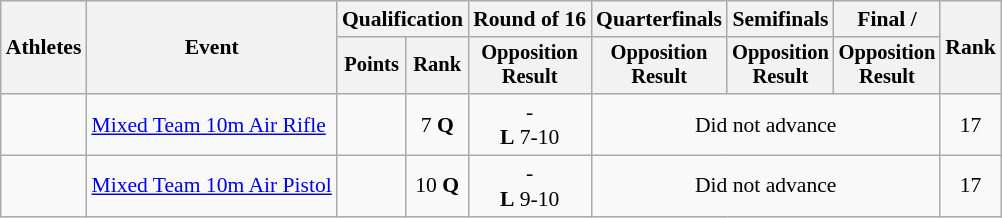<table class="wikitable" style="font-size:90%;">
<tr>
<th rowspan=2>Athletes</th>
<th rowspan=2>Event</th>
<th colspan=2>Qualification</th>
<th>Round of 16</th>
<th>Quarterfinals</th>
<th>Semifinals</th>
<th>Final / </th>
<th rowspan=2>Rank</th>
</tr>
<tr style="font-size:95%">
<th>Points</th>
<th>Rank</th>
<th>Opposition<br>Result</th>
<th>Opposition<br>Result</th>
<th>Opposition<br>Result</th>
<th>Opposition<br>Result</th>
</tr>
<tr align=center>
<td align=left><br></td>
<td align=left><a href='#'>Mixed Team 10m Air Rifle</a></td>
<td></td>
<td>7 <strong>Q</strong></td>
<td>-<br><strong>L</strong> 7-10</td>
<td colspan=3>Did not advance</td>
<td>17</td>
</tr>
<tr align=center>
<td align=left><br></td>
<td align=left><a href='#'>Mixed Team 10m Air Pistol</a></td>
<td></td>
<td>10 <strong>Q</strong></td>
<td>-<br><strong>L</strong> 9-10</td>
<td colspan=3>Did not advance</td>
<td>17</td>
</tr>
</table>
